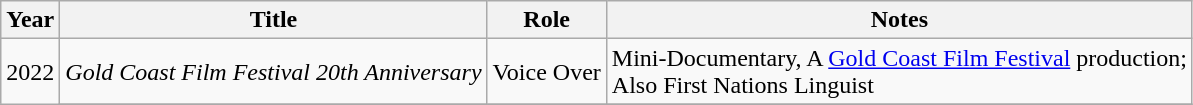<table class="wikitable sortable">
<tr>
<th>Year</th>
<th>Title</th>
<th>Role</th>
<th class="unsortable">Notes</th>
</tr>
<tr>
<td rowspan=2>2022</td>
<td><em>Gold Coast Film Festival 20th Anniversary</em></td>
<td>Voice Over</td>
<td>Mini-Documentary, A <a href='#'>Gold Coast Film Festival</a> production;<br>Also First Nations Linguist</td>
</tr>
<tr>
</tr>
</table>
